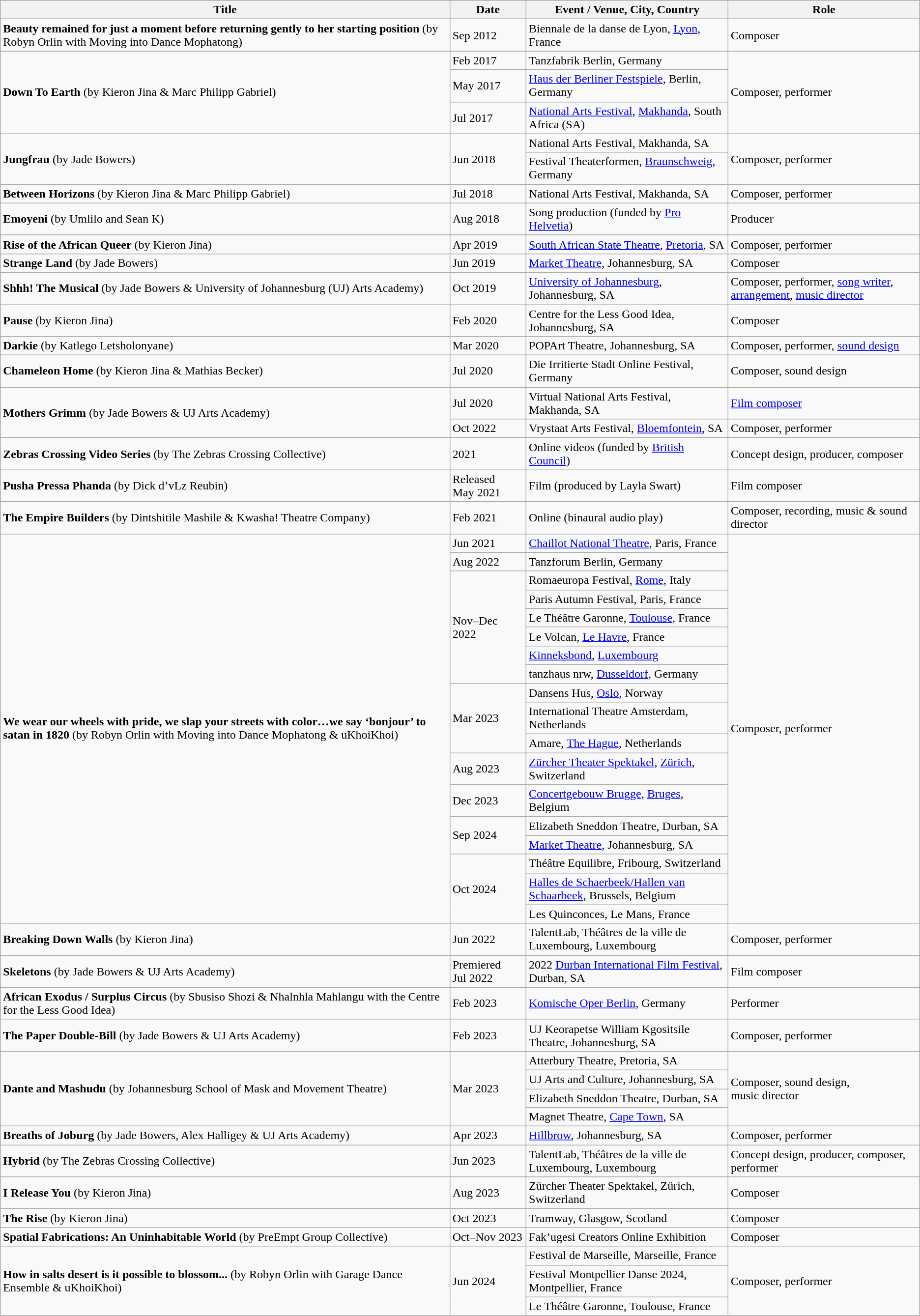<table class="wikitable">
<tr>
<th>Title</th>
<th>Date</th>
<th>Event / Venue, City, Country</th>
<th>Role</th>
</tr>
<tr>
<td><strong>Beauty remained for just a moment before returning gently to her starting position</strong> (by Robyn Orlin with Moving into Dance Mophatong)</td>
<td>Sep 2012</td>
<td>Biennale de la danse de Lyon, <a href='#'>Lyon</a>, France</td>
<td>Composer</td>
</tr>
<tr>
<td rowspan="3"><strong>Down To Earth</strong> (by Kieron Jina & Marc Philipp Gabriel)</td>
<td>Feb 2017</td>
<td>Tanzfabrik Berlin, Germany</td>
<td rowspan="3">Composer, performer</td>
</tr>
<tr>
<td>May 2017</td>
<td><a href='#'>Haus der Berliner Festspiele</a>, Berlin, Germany</td>
</tr>
<tr>
<td>Jul 2017</td>
<td><a href='#'>National Arts Festival</a>, <a href='#'>Makhanda</a>, South Africa (SA)</td>
</tr>
<tr>
<td rowspan="2"><strong>Jungfrau</strong> (by Jade Bowers)</td>
<td rowspan="2">Jun 2018</td>
<td>National Arts Festival, Makhanda, SA</td>
<td rowspan="2">Composer, performer</td>
</tr>
<tr>
<td>Festival Theaterformen, <a href='#'>Braunschweig</a>, Germany</td>
</tr>
<tr>
<td><strong>Between Horizons</strong> (by Kieron Jina & Marc Philipp Gabriel)</td>
<td>Jul 2018</td>
<td>National Arts Festival, Makhanda, SA</td>
<td>Composer, performer</td>
</tr>
<tr>
<td><strong>Emoyeni</strong> (by Umlilo and Sean K)</td>
<td>Aug 2018</td>
<td>Song production (funded by <a href='#'>Pro Helvetia</a>)</td>
<td>Producer</td>
</tr>
<tr>
<td><strong>Rise of the African Queer</strong> (by Kieron Jina)</td>
<td>Apr 2019</td>
<td><a href='#'>South African State Theatre</a>, <a href='#'>Pretoria</a>, SA</td>
<td>Composer, performer</td>
</tr>
<tr>
<td><strong>Strange Land</strong> (by Jade Bowers)</td>
<td>Jun 2019</td>
<td><a href='#'>Market Theatre</a>, Johannesburg, SA</td>
<td>Composer</td>
</tr>
<tr>
<td><strong>Shhh! The Musical</strong> (by Jade Bowers & University of Johannesburg (UJ) Arts Academy)</td>
<td>Oct 2019</td>
<td><a href='#'>University of Johannesburg</a>, Johannesburg, SA</td>
<td>Composer, performer, <a href='#'>song writer</a>, <a href='#'>arrangement</a>, <a href='#'>music director</a></td>
</tr>
<tr>
<td><strong>Pause</strong> (by Kieron Jina)</td>
<td>Feb 2020</td>
<td>Centre for the Less Good Idea, Johannesburg, SA</td>
<td>Composer</td>
</tr>
<tr>
<td><strong>Darkie</strong> (by Katlego Letsholonyane)</td>
<td>Mar 2020</td>
<td>POPArt Theatre, Johannesburg, SA</td>
<td>Composer, performer, <a href='#'>sound design</a></td>
</tr>
<tr>
<td><strong>Chameleon Home</strong> (by Kieron Jina & Mathias Becker)</td>
<td>Jul 2020</td>
<td>Die Irritierte Stadt Online Festival, Germany</td>
<td>Composer, sound design</td>
</tr>
<tr>
<td rowspan="2"><strong>Mothers Grimm</strong> (by Jade Bowers & UJ Arts Academy)</td>
<td>Jul 2020</td>
<td>Virtual National Arts Festival, Makhanda, SA</td>
<td><a href='#'>Film composer</a></td>
</tr>
<tr>
<td>Oct 2022</td>
<td>Vrystaat Arts Festival, <a href='#'>Bloemfontein</a>, SA</td>
<td>Composer, performer</td>
</tr>
<tr>
<td><strong>Zebras Crossing Video Series</strong> (by The Zebras Crossing Collective)</td>
<td>2021</td>
<td>Online videos (funded by <a href='#'>British Council</a>)</td>
<td>Concept design, producer, composer</td>
</tr>
<tr>
<td><strong>Pusha Pressa Phanda</strong> (by Dick d’vLz Reubin)</td>
<td>Released May 2021</td>
<td>Film (produced by Layla Swart)</td>
<td>Film composer</td>
</tr>
<tr>
<td><strong>The Empire Builders</strong> (by Dintshitile Mashile & Kwasha! Theatre Company)</td>
<td>Feb 2021</td>
<td>Online (binaural audio play)</td>
<td>Composer, recording, music & sound director</td>
</tr>
<tr>
<td rowspan="18"><strong>We wear our wheels with pride, we slap your streets with color…we say ‘bonjour’ to satan in 1820</strong> (by Robyn Orlin with Moving into Dance Mophatong & uKhoiKhoi)</td>
<td>Jun 2021</td>
<td><a href='#'>Chaillot National Theatre</a>, Paris, France</td>
<td rowspan="18">Composer, performer</td>
</tr>
<tr>
<td>Aug 2022</td>
<td>Tanzforum Berlin, Germany</td>
</tr>
<tr>
<td rowspan="6">Nov–Dec 2022</td>
<td>Romaeuropa Festival, <a href='#'>Rome</a>, Italy</td>
</tr>
<tr>
<td>Paris Autumn Festival, Paris, France</td>
</tr>
<tr>
<td>Le Théâtre Garonne, <a href='#'>Toulouse</a>, France</td>
</tr>
<tr>
<td>Le Volcan, <a href='#'>Le Havre</a>, France</td>
</tr>
<tr>
<td><a href='#'>Kinneksbond</a>, <a href='#'>Luxembourg</a></td>
</tr>
<tr>
<td>tanzhaus nrw, <a href='#'>Dusseldorf</a>, Germany</td>
</tr>
<tr>
<td rowspan="3">Mar 2023</td>
<td>Dansens Hus, <a href='#'>Oslo</a>, Norway</td>
</tr>
<tr>
<td>International Theatre Amsterdam, Netherlands</td>
</tr>
<tr>
<td>Amare, <a href='#'>The Hague</a>, Netherlands</td>
</tr>
<tr>
<td>Aug 2023</td>
<td><a href='#'>Zürcher Theater Spektakel</a>, <a href='#'>Zürich</a>, Switzerland</td>
</tr>
<tr>
<td>Dec 2023</td>
<td><a href='#'>Concertgebouw Brugge</a>, <a href='#'>Bruges</a>, Belgium</td>
</tr>
<tr>
<td rowspan="2">Sep 2024</td>
<td>Elizabeth Sneddon Theatre, Durban, SA</td>
</tr>
<tr>
<td><a href='#'>Market Theatre</a>, Johannesburg, SA</td>
</tr>
<tr>
<td rowspan="3">Oct 2024</td>
<td>Théâtre Equilibre, Fribourg, Switzerland</td>
</tr>
<tr>
<td><a href='#'>Halles de Schaerbeek/Hallen van Schaarbeek</a>, Brussels, Belgium</td>
</tr>
<tr>
<td>Les Quinconces, Le Mans, France</td>
</tr>
<tr>
<td><strong>Breaking Down Walls</strong> (by Kieron Jina)<strong></strong></td>
<td>Jun 2022</td>
<td>TalentLab, Théâtres de la ville de Luxembourg, Luxembourg</td>
<td>Composer, performer</td>
</tr>
<tr>
<td><strong>Skeletons</strong> (by Jade Bowers & UJ Arts Academy)</td>
<td>Premiered Jul 2022</td>
<td>2022 <a href='#'>Durban International Film Festival</a>, Durban, SA</td>
<td>Film composer</td>
</tr>
<tr>
<td><strong>African Exodus / Surplus Circus</strong> (by Sbusiso Shozi & Nhalnhla Mahlangu with the Centre for the Less Good Idea)</td>
<td>Feb 2023</td>
<td><a href='#'>Komische Oper Berlin</a>, Germany</td>
<td>Performer</td>
</tr>
<tr>
<td><strong>The Paper Double-Bill</strong> (by Jade Bowers & UJ Arts Academy)</td>
<td>Feb 2023</td>
<td>UJ Keorapetse William Kgositsile Theatre, Johannesburg, SA</td>
<td>Composer, performer</td>
</tr>
<tr>
<td rowspan="4"><strong>Dante and Mashudu</strong> (by Johannesburg School of Mask and Movement Theatre)</td>
<td rowspan="4">Mar 2023</td>
<td>Atterbury Theatre, Pretoria, SA</td>
<td rowspan="4">Composer, sound design, music director</td>
</tr>
<tr>
<td>UJ Arts and Culture, Johannesburg, SA</td>
</tr>
<tr>
<td>Elizabeth Sneddon Theatre, Durban, SA</td>
</tr>
<tr>
<td>Magnet Theatre, <a href='#'>Cape Town</a>, SA</td>
</tr>
<tr>
<td><strong>Breaths of Joburg</strong> (by Jade Bowers, Alex Halligey & UJ Arts Academy)</td>
<td>Apr 2023</td>
<td><a href='#'>Hillbrow</a>, Johannesburg, SA</td>
<td>Composer, performer</td>
</tr>
<tr>
<td><strong>Hybrid</strong> (by The Zebras Crossing Collective)</td>
<td>Jun 2023</td>
<td>TalentLab, Théâtres de la ville de Luxembourg, Luxembourg</td>
<td>Concept design, producer, composer, performer</td>
</tr>
<tr>
<td><strong>I Release You</strong> (by Kieron Jina)</td>
<td>Aug 2023</td>
<td>Zürcher Theater Spektakel, Zürich, Switzerland</td>
<td>Composer</td>
</tr>
<tr>
<td><strong>The Rise</strong> (by Kieron Jina)</td>
<td>Oct 2023</td>
<td>Tramway, Glasgow, Scotland</td>
<td>Composer</td>
</tr>
<tr>
<td><strong>Spatial Fabrications: An Uninhabitable World</strong> (by PreEmpt Group Collective)</td>
<td>Oct–Nov 2023</td>
<td>Fak’ugesi Creators Online Exhibition</td>
<td>Composer</td>
</tr>
<tr>
<td rowspan="3"><strong>How in salts desert is it possible to blossom...</strong> (by Robyn Orlin with Garage Dance Ensemble & uKhoiKhoi)</td>
<td rowspan="3">Jun 2024</td>
<td>Festival de Marseille, Marseille, France</td>
<td rowspan="3">Composer, performer</td>
</tr>
<tr>
<td>Festival Montpellier Danse 2024, Montpellier, France</td>
</tr>
<tr>
<td>Le Théâtre Garonne, Toulouse, France</td>
</tr>
</table>
